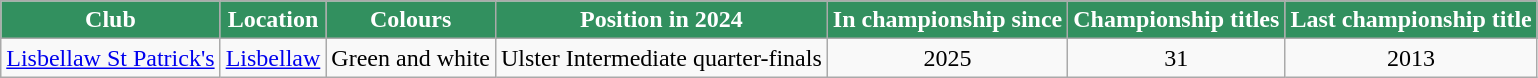<table class="wikitable sortable" style="text-align:center;">
<tr>
<th style="background:#32905f;color:white">Club</th>
<th style="background:#32905f;color:white">Location</th>
<th style="background:#32905f;color:white">Colours</th>
<th style="background:#32905f;color:white">Position in 2024</th>
<th style="background:#32905f;color:white">In championship since</th>
<th style="background:#32905f;color:white">Championship titles</th>
<th style="background:#32905f;color:white">Last championship title</th>
</tr>
<tr>
<td style="text-align:left;"> <a href='#'>Lisbellaw St Patrick's</a></td>
<td><a href='#'>Lisbellaw</a></td>
<td>Green and white</td>
<td>Ulster Intermediate quarter-finals</td>
<td>2025</td>
<td>31</td>
<td>2013</td>
</tr>
</table>
